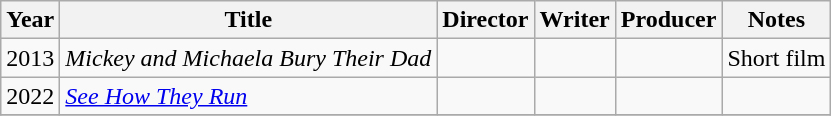<table class="wikitable">
<tr>
<th>Year</th>
<th>Title</th>
<th>Director</th>
<th>Writer</th>
<th>Producer</th>
<th>Notes</th>
</tr>
<tr>
<td>2013</td>
<td><em>Mickey and Michaela Bury Their Dad</em></td>
<td></td>
<td></td>
<td></td>
<td>Short film</td>
</tr>
<tr>
<td>2022</td>
<td><em><a href='#'>See How They Run</a></em></td>
<td></td>
<td></td>
<td></td>
<td></td>
</tr>
<tr>
</tr>
</table>
